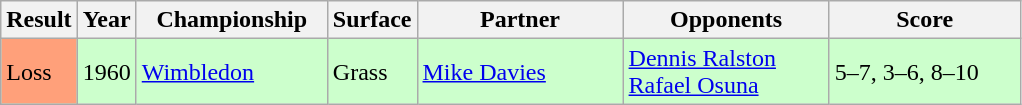<table class="sortable wikitable">
<tr>
<th style="width:40px">Result</th>
<th style="width:30px">Year</th>
<th style="width:120px">Championship</th>
<th style="width:50px">Surface</th>
<th style="width:130px">Partner</th>
<th style="width:130px">Opponents</th>
<th style="width:120px" class="unsortable">Score</th>
</tr>
<tr style="background:#ccffcc;">
<td style="background:#ffa07a;">Loss</td>
<td>1960</td>
<td><a href='#'>Wimbledon</a></td>
<td>Grass</td>
<td> <a href='#'>Mike Davies</a></td>
<td> <a href='#'>Dennis Ralston</a> <br>  <a href='#'>Rafael Osuna</a></td>
<td>5–7, 3–6, 8–10</td>
</tr>
</table>
